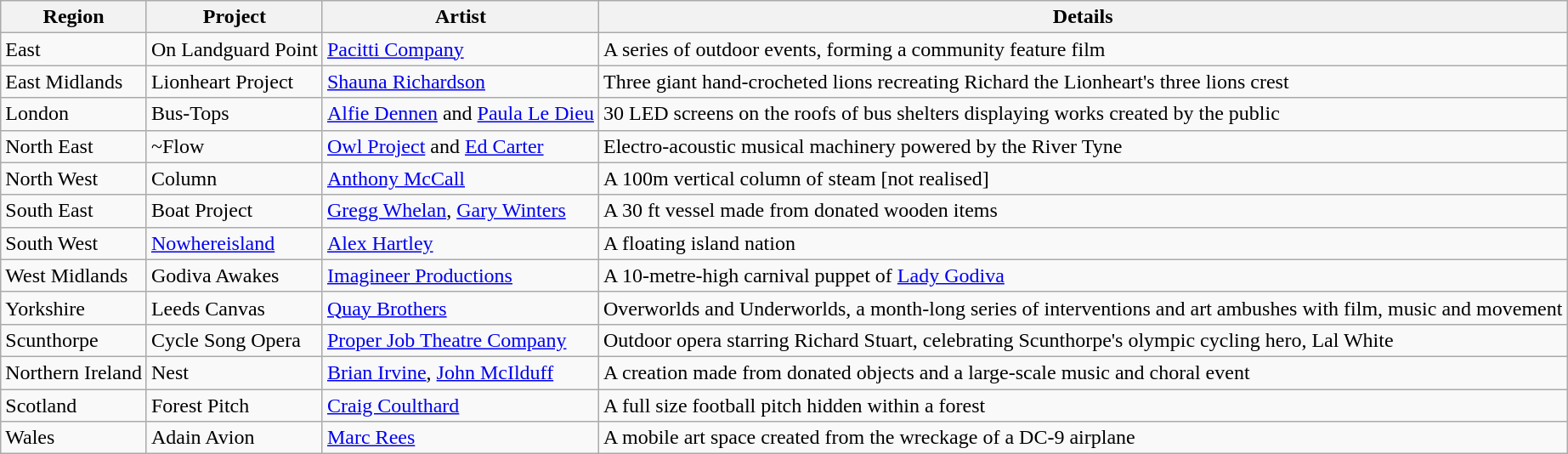<table class="wikitable">
<tr>
<th>Region</th>
<th>Project</th>
<th>Artist</th>
<th>Details</th>
</tr>
<tr>
<td>East</td>
<td>On Landguard Point</td>
<td><a href='#'>Pacitti Company</a></td>
<td>A series of outdoor events, forming a community feature film</td>
</tr>
<tr>
<td>East Midlands</td>
<td>Lionheart Project</td>
<td><a href='#'>Shauna Richardson</a></td>
<td>Three giant hand-crocheted lions recreating Richard the Lionheart's three lions crest</td>
</tr>
<tr>
<td>London</td>
<td>Bus-Tops</td>
<td><a href='#'>Alfie Dennen</a> and <a href='#'>Paula Le Dieu</a></td>
<td>30 LED screens on the roofs of bus shelters displaying works created by the public</td>
</tr>
<tr>
<td>North East</td>
<td>~Flow</td>
<td><a href='#'>Owl Project</a> and <a href='#'>Ed Carter</a></td>
<td>Electro-acoustic musical machinery powered by the River Tyne</td>
</tr>
<tr>
<td>North West</td>
<td>Column</td>
<td><a href='#'>Anthony McCall</a></td>
<td>A 100m vertical column of steam [not realised]</td>
</tr>
<tr>
<td>South East</td>
<td>Boat Project</td>
<td><a href='#'>Gregg Whelan</a>, <a href='#'>Gary Winters</a></td>
<td>A 30 ft vessel made from donated wooden items</td>
</tr>
<tr>
<td>South West</td>
<td><a href='#'>Nowhereisland</a></td>
<td><a href='#'>Alex Hartley</a></td>
<td>A floating island nation</td>
</tr>
<tr>
<td>West Midlands</td>
<td>Godiva Awakes</td>
<td><a href='#'>Imagineer Productions</a></td>
<td>A 10-metre-high carnival puppet of <a href='#'>Lady Godiva</a></td>
</tr>
<tr>
<td>Yorkshire</td>
<td>Leeds Canvas</td>
<td><a href='#'>Quay Brothers</a></td>
<td>Overworlds and Underworlds, a month-long series of interventions and art ambushes with film, music and movement</td>
</tr>
<tr>
<td>Scunthorpe</td>
<td>Cycle Song Opera</td>
<td><a href='#'>Proper Job Theatre Company</a></td>
<td>Outdoor opera starring Richard Stuart, celebrating Scunthorpe's olympic cycling hero, Lal White</td>
</tr>
<tr>
<td>Northern Ireland</td>
<td>Nest</td>
<td><a href='#'>Brian Irvine</a>, <a href='#'>John McIlduff</a></td>
<td>A creation made from donated objects and a large-scale music and choral event</td>
</tr>
<tr>
<td>Scotland</td>
<td>Forest Pitch</td>
<td><a href='#'>Craig Coulthard</a></td>
<td>A full size football pitch hidden within a forest</td>
</tr>
<tr>
<td>Wales</td>
<td>Adain Avion</td>
<td><a href='#'>Marc Rees</a></td>
<td>A mobile art space created from the wreckage of a DC-9 airplane</td>
</tr>
</table>
